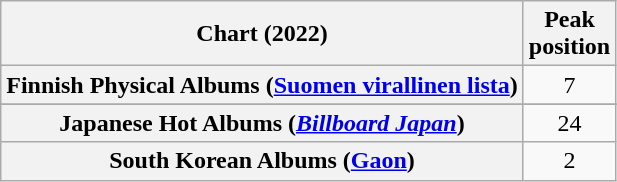<table class="wikitable sortable plainrowheaders" style="text-align:center">
<tr>
<th scope="col">Chart (2022)</th>
<th scope="col">Peak<br>position</th>
</tr>
<tr>
<th scope="row">Finnish Physical Albums (<a href='#'>Suomen virallinen lista</a>)</th>
<td>7</td>
</tr>
<tr>
</tr>
<tr>
<th scope="row">Japanese Hot Albums (<em><a href='#'>Billboard Japan</a></em>)</th>
<td>24</td>
</tr>
<tr>
<th scope="row">South Korean Albums (<a href='#'>Gaon</a>)</th>
<td>2</td>
</tr>
</table>
